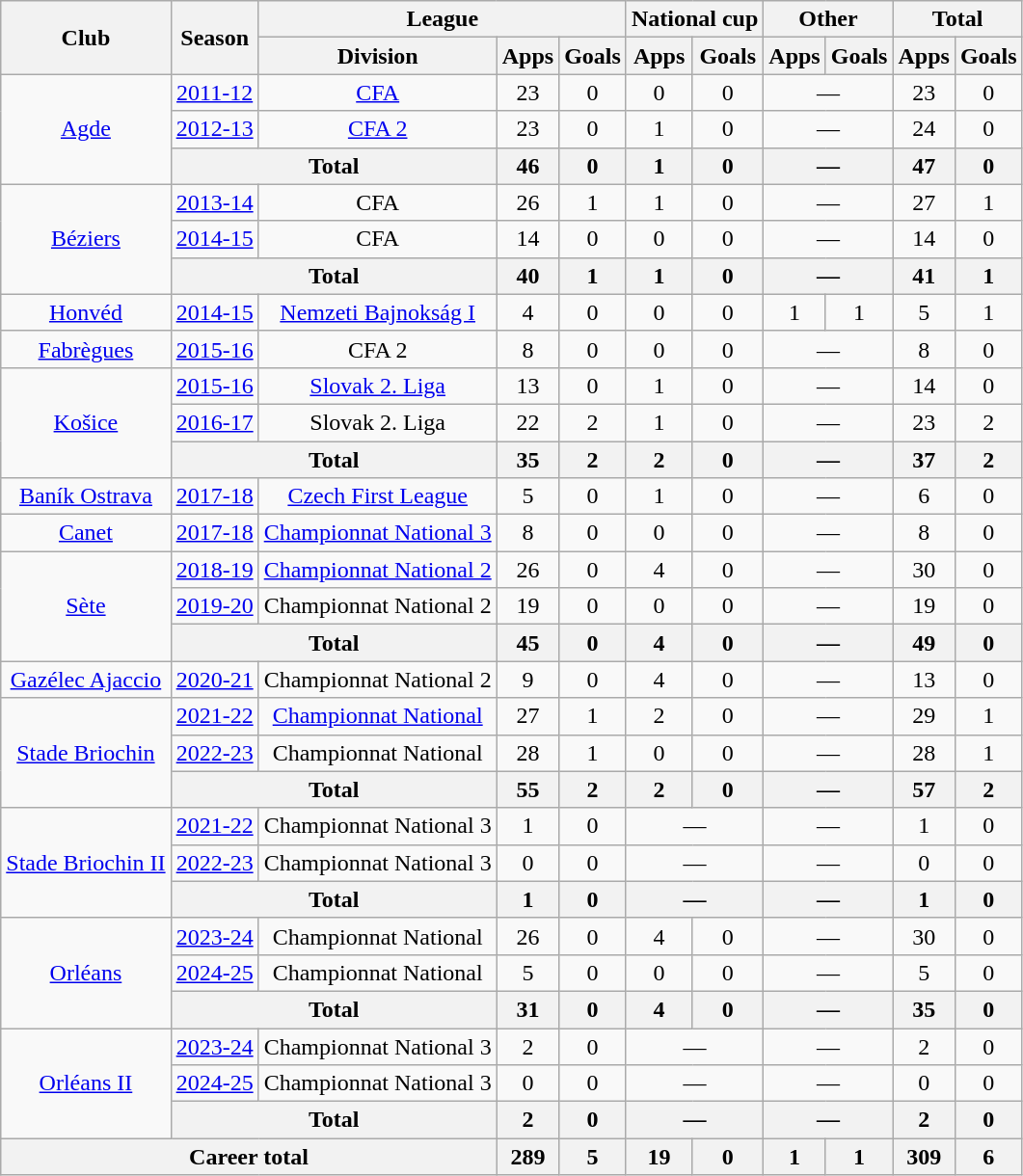<table class="wikitable" style="text-align: center;">
<tr>
<th rowspan="2">Club</th>
<th rowspan="2">Season</th>
<th colspan="3">League</th>
<th colspan="2">National cup</th>
<th colspan="2">Other</th>
<th colspan="2">Total</th>
</tr>
<tr>
<th>Division</th>
<th>Apps</th>
<th>Goals</th>
<th>Apps</th>
<th>Goals</th>
<th>Apps</th>
<th>Goals</th>
<th>Apps</th>
<th>Goals</th>
</tr>
<tr>
<td rowspan="3"><a href='#'>Agde</a></td>
<td><a href='#'>2011-12</a></td>
<td><a href='#'>CFA</a></td>
<td>23</td>
<td>0</td>
<td>0</td>
<td>0</td>
<td colspan="2">—</td>
<td>23</td>
<td>0</td>
</tr>
<tr>
<td><a href='#'>2012-13</a></td>
<td><a href='#'>CFA 2</a></td>
<td>23</td>
<td>0</td>
<td>1</td>
<td>0</td>
<td colspan="2">—</td>
<td>24</td>
<td>0</td>
</tr>
<tr>
<th colspan="2">Total</th>
<th>46</th>
<th>0</th>
<th>1</th>
<th>0</th>
<th colspan="2">—</th>
<th>47</th>
<th>0</th>
</tr>
<tr>
<td rowspan="3"><a href='#'>Béziers</a></td>
<td><a href='#'>2013-14</a></td>
<td>CFA</td>
<td>26</td>
<td>1</td>
<td>1</td>
<td>0</td>
<td colspan="2">—</td>
<td>27</td>
<td>1</td>
</tr>
<tr>
<td><a href='#'>2014-15</a></td>
<td>CFA</td>
<td>14</td>
<td>0</td>
<td>0</td>
<td>0</td>
<td colspan="2">—</td>
<td>14</td>
<td>0</td>
</tr>
<tr>
<th colspan="2">Total</th>
<th>40</th>
<th>1</th>
<th>1</th>
<th>0</th>
<th colspan="2">—</th>
<th>41</th>
<th>1</th>
</tr>
<tr>
<td><a href='#'>Honvéd</a></td>
<td><a href='#'>2014-15</a></td>
<td><a href='#'>Nemzeti Bajnokság I</a></td>
<td>4</td>
<td>0</td>
<td>0</td>
<td>0</td>
<td>1</td>
<td>1</td>
<td>5</td>
<td>1</td>
</tr>
<tr>
<td><a href='#'>Fabrègues</a></td>
<td><a href='#'>2015-16</a></td>
<td>CFA 2</td>
<td>8</td>
<td>0</td>
<td>0</td>
<td>0</td>
<td colspan="2">—</td>
<td>8</td>
<td>0</td>
</tr>
<tr>
<td rowspan="3"><a href='#'>Košice</a></td>
<td><a href='#'>2015-16</a></td>
<td><a href='#'>Slovak 2. Liga</a></td>
<td>13</td>
<td>0</td>
<td>1</td>
<td>0</td>
<td colspan="2">—</td>
<td>14</td>
<td>0</td>
</tr>
<tr>
<td><a href='#'>2016-17</a></td>
<td>Slovak 2. Liga</td>
<td>22</td>
<td>2</td>
<td>1</td>
<td>0</td>
<td colspan="2">—</td>
<td>23</td>
<td>2</td>
</tr>
<tr>
<th colspan="2">Total</th>
<th>35</th>
<th>2</th>
<th>2</th>
<th>0</th>
<th colspan="2">—</th>
<th>37</th>
<th>2</th>
</tr>
<tr>
<td><a href='#'>Baník Ostrava</a></td>
<td><a href='#'>2017-18</a></td>
<td><a href='#'>Czech First League</a></td>
<td>5</td>
<td>0</td>
<td>1</td>
<td>0</td>
<td colspan="2">—</td>
<td>6</td>
<td>0</td>
</tr>
<tr>
<td><a href='#'>Canet</a></td>
<td><a href='#'>2017-18</a></td>
<td><a href='#'>Championnat National 3</a></td>
<td>8</td>
<td>0</td>
<td>0</td>
<td>0</td>
<td colspan="2">—</td>
<td>8</td>
<td>0</td>
</tr>
<tr>
<td rowspan="3"><a href='#'>Sète</a></td>
<td><a href='#'>2018-19</a></td>
<td><a href='#'>Championnat National 2</a></td>
<td>26</td>
<td>0</td>
<td>4</td>
<td>0</td>
<td colspan="2">—</td>
<td>30</td>
<td>0</td>
</tr>
<tr>
<td><a href='#'>2019-20</a></td>
<td>Championnat National 2</td>
<td>19</td>
<td>0</td>
<td>0</td>
<td>0</td>
<td colspan="2">—</td>
<td>19</td>
<td>0</td>
</tr>
<tr>
<th colspan="2">Total</th>
<th>45</th>
<th>0</th>
<th>4</th>
<th>0</th>
<th colspan="2">—</th>
<th>49</th>
<th>0</th>
</tr>
<tr>
<td><a href='#'>Gazélec Ajaccio</a></td>
<td><a href='#'>2020-21</a></td>
<td>Championnat National 2</td>
<td>9</td>
<td>0</td>
<td>4</td>
<td>0</td>
<td colspan="2">—</td>
<td>13</td>
<td>0</td>
</tr>
<tr>
<td rowspan="3"><a href='#'>Stade Briochin</a></td>
<td><a href='#'>2021-22</a></td>
<td><a href='#'>Championnat National</a></td>
<td>27</td>
<td>1</td>
<td>2</td>
<td>0</td>
<td colspan="2">—</td>
<td>29</td>
<td>1</td>
</tr>
<tr>
<td><a href='#'>2022-23</a></td>
<td>Championnat National</td>
<td>28</td>
<td>1</td>
<td>0</td>
<td>0</td>
<td colspan="2">—</td>
<td>28</td>
<td>1</td>
</tr>
<tr>
<th colspan="2">Total</th>
<th>55</th>
<th>2</th>
<th>2</th>
<th>0</th>
<th colspan="2">—</th>
<th>57</th>
<th>2</th>
</tr>
<tr>
<td rowspan="3"><a href='#'>Stade Briochin II</a></td>
<td><a href='#'>2021-22</a></td>
<td>Championnat National 3</td>
<td>1</td>
<td>0</td>
<td colspan="2">—</td>
<td colspan="2">—</td>
<td>1</td>
<td>0</td>
</tr>
<tr>
<td><a href='#'>2022-23</a></td>
<td>Championnat National 3</td>
<td>0</td>
<td>0</td>
<td colspan="2">—</td>
<td colspan="2">—</td>
<td>0</td>
<td>0</td>
</tr>
<tr>
<th colspan="2">Total</th>
<th>1</th>
<th>0</th>
<th colspan="2">—</th>
<th colspan="2">—</th>
<th>1</th>
<th>0</th>
</tr>
<tr>
<td rowspan="3"><a href='#'>Orléans</a></td>
<td><a href='#'>2023-24</a></td>
<td>Championnat National</td>
<td>26</td>
<td>0</td>
<td>4</td>
<td>0</td>
<td colspan="2">—</td>
<td>30</td>
<td>0</td>
</tr>
<tr>
<td><a href='#'>2024-25</a></td>
<td>Championnat National</td>
<td>5</td>
<td>0</td>
<td>0</td>
<td>0</td>
<td colspan="2">—</td>
<td>5</td>
<td>0</td>
</tr>
<tr>
<th colspan="2">Total</th>
<th>31</th>
<th>0</th>
<th>4</th>
<th>0</th>
<th colspan="2">—</th>
<th>35</th>
<th>0</th>
</tr>
<tr>
<td rowspan="3"><a href='#'>Orléans II</a></td>
<td><a href='#'>2023-24</a></td>
<td>Championnat National 3</td>
<td>2</td>
<td>0</td>
<td colspan="2">—</td>
<td colspan="2">—</td>
<td>2</td>
<td>0</td>
</tr>
<tr>
<td><a href='#'>2024-25</a></td>
<td>Championnat National 3</td>
<td>0</td>
<td>0</td>
<td colspan="2">—</td>
<td colspan="2">—</td>
<td>0</td>
<td>0</td>
</tr>
<tr>
<th colspan="2">Total</th>
<th>2</th>
<th>0</th>
<th colspan="2">—</th>
<th colspan="2">—</th>
<th>2</th>
<th>0</th>
</tr>
<tr>
<th colspan="3">Career total</th>
<th>289</th>
<th>5</th>
<th>19</th>
<th>0</th>
<th>1</th>
<th>1</th>
<th>309</th>
<th>6</th>
</tr>
</table>
